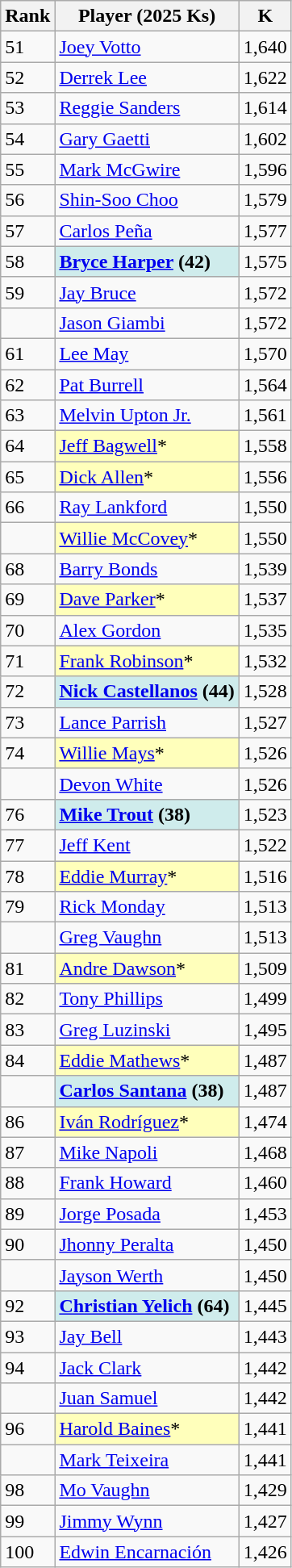<table class="wikitable" style="float:left;">
<tr style="white-space:nowrap;">
<th>Rank</th>
<th>Player (2025 Ks)</th>
<th>K</th>
</tr>
<tr>
<td>51</td>
<td><a href='#'>Joey Votto</a></td>
<td>1,640</td>
</tr>
<tr>
<td>52</td>
<td><a href='#'>Derrek Lee</a></td>
<td>1,622</td>
</tr>
<tr>
<td>53</td>
<td><a href='#'>Reggie Sanders</a></td>
<td>1,614</td>
</tr>
<tr>
<td>54</td>
<td><a href='#'>Gary Gaetti</a></td>
<td>1,602</td>
</tr>
<tr>
<td>55</td>
<td><a href='#'>Mark McGwire</a></td>
<td>1,596</td>
</tr>
<tr>
<td>56</td>
<td><a href='#'>Shin-Soo Choo</a></td>
<td>1,579</td>
</tr>
<tr>
<td>57</td>
<td><a href='#'>Carlos Peña</a></td>
<td>1,577</td>
</tr>
<tr>
<td>58</td>
<td style="background:#cfecec;"><strong><a href='#'>Bryce Harper</a> (42)</strong></td>
<td>1,575</td>
</tr>
<tr>
<td>59</td>
<td><a href='#'>Jay Bruce</a></td>
<td>1,572</td>
</tr>
<tr>
<td></td>
<td><a href='#'>Jason Giambi</a></td>
<td>1,572</td>
</tr>
<tr>
<td>61</td>
<td><a href='#'>Lee May</a></td>
<td>1,570</td>
</tr>
<tr>
<td>62</td>
<td><a href='#'>Pat Burrell</a></td>
<td>1,564</td>
</tr>
<tr>
<td>63</td>
<td><a href='#'>Melvin Upton Jr.</a></td>
<td>1,561</td>
</tr>
<tr>
<td>64</td>
<td style="background:#ffffbb;"><a href='#'>Jeff Bagwell</a>*</td>
<td>1,558</td>
</tr>
<tr>
<td>65</td>
<td style="background:#ffffbb;"><a href='#'>Dick Allen</a>*</td>
<td>1,556</td>
</tr>
<tr>
<td>66</td>
<td><a href='#'>Ray Lankford</a></td>
<td>1,550</td>
</tr>
<tr>
<td></td>
<td style="background:#ffffbb;"><a href='#'>Willie McCovey</a>*</td>
<td>1,550</td>
</tr>
<tr>
<td>68</td>
<td><a href='#'>Barry Bonds</a></td>
<td>1,539</td>
</tr>
<tr>
<td>69</td>
<td style="background:#ffffbb;"><a href='#'>Dave Parker</a>*</td>
<td>1,537</td>
</tr>
<tr>
<td>70</td>
<td><a href='#'>Alex Gordon</a></td>
<td>1,535</td>
</tr>
<tr>
<td>71</td>
<td style="background:#ffffbb;"><a href='#'>Frank Robinson</a>*</td>
<td>1,532</td>
</tr>
<tr>
<td>72</td>
<td style="background:#cfecec;"><strong><a href='#'>Nick Castellanos</a> (44)</strong></td>
<td>1,528</td>
</tr>
<tr>
<td>73</td>
<td><a href='#'>Lance Parrish</a></td>
<td>1,527</td>
</tr>
<tr>
<td>74</td>
<td style="background:#ffffbb;"><a href='#'>Willie Mays</a>*</td>
<td>1,526</td>
</tr>
<tr>
<td></td>
<td><a href='#'>Devon White</a></td>
<td>1,526</td>
</tr>
<tr>
<td>76</td>
<td style="background:#cfecec;"><strong><a href='#'>Mike Trout</a> (38)</strong></td>
<td>1,523</td>
</tr>
<tr>
<td>77</td>
<td><a href='#'>Jeff Kent</a></td>
<td>1,522</td>
</tr>
<tr>
<td>78</td>
<td style="background:#ffffbb;"><a href='#'>Eddie Murray</a>*</td>
<td>1,516</td>
</tr>
<tr>
<td>79</td>
<td><a href='#'>Rick Monday</a></td>
<td>1,513</td>
</tr>
<tr>
<td></td>
<td><a href='#'>Greg Vaughn</a></td>
<td>1,513</td>
</tr>
<tr>
<td>81</td>
<td style="background:#ffffbb;"><a href='#'>Andre Dawson</a>*</td>
<td>1,509</td>
</tr>
<tr>
<td>82</td>
<td><a href='#'>Tony Phillips</a></td>
<td>1,499</td>
</tr>
<tr>
<td>83</td>
<td><a href='#'>Greg Luzinski</a></td>
<td>1,495</td>
</tr>
<tr>
<td>84</td>
<td style="background:#ffffbb;"><a href='#'>Eddie Mathews</a>*</td>
<td>1,487</td>
</tr>
<tr>
<td></td>
<td style="background:#cfecec;"><strong><a href='#'>Carlos Santana</a> (38)</strong></td>
<td>1,487</td>
</tr>
<tr>
<td>86</td>
<td style="background:#ffffbb;"><a href='#'>Iván Rodríguez</a>*</td>
<td>1,474</td>
</tr>
<tr>
<td>87</td>
<td><a href='#'>Mike Napoli</a></td>
<td>1,468</td>
</tr>
<tr>
<td>88</td>
<td><a href='#'>Frank Howard</a></td>
<td>1,460</td>
</tr>
<tr>
<td>89</td>
<td><a href='#'>Jorge Posada</a></td>
<td>1,453</td>
</tr>
<tr>
<td>90</td>
<td><a href='#'>Jhonny Peralta</a></td>
<td>1,450</td>
</tr>
<tr>
<td></td>
<td><a href='#'>Jayson Werth</a></td>
<td>1,450</td>
</tr>
<tr>
<td>92</td>
<td style="background:#cfecec;"><strong><a href='#'>Christian Yelich</a> (64)</strong></td>
<td>1,445</td>
</tr>
<tr>
<td>93</td>
<td><a href='#'>Jay Bell</a></td>
<td>1,443</td>
</tr>
<tr>
<td>94</td>
<td><a href='#'>Jack Clark</a></td>
<td>1,442</td>
</tr>
<tr>
<td></td>
<td><a href='#'>Juan Samuel</a></td>
<td>1,442</td>
</tr>
<tr>
<td>96</td>
<td style="background:#ffffbb;"><a href='#'>Harold Baines</a>*</td>
<td>1,441</td>
</tr>
<tr>
<td></td>
<td><a href='#'>Mark Teixeira</a></td>
<td>1,441</td>
</tr>
<tr>
<td>98</td>
<td><a href='#'>Mo Vaughn</a></td>
<td>1,429</td>
</tr>
<tr>
<td>99</td>
<td><a href='#'>Jimmy Wynn</a></td>
<td>1,427</td>
</tr>
<tr>
<td>100</td>
<td><a href='#'>Edwin Encarnación</a></td>
<td>1,426</td>
</tr>
</table>
